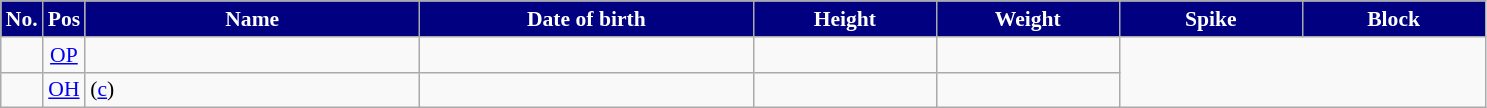<table class="wikitable sortable" style="font-size:90%; text-align:center;">
<tr>
<th style="background:navy; color:white;">No.</th>
<th style="background:navy; color:white;">Pos</th>
<th style="width:15em; background:navy; color:white;">Name</th>
<th style="width:15em; background:navy; color:white;">Date of birth</th>
<th style="width:8em; background:navy; color:white;">Height</th>
<th style="width:8em; background:navy; color:white;">Weight</th>
<th style="width:8em; background:navy; color:white;">Spike</th>
<th style="width:8em; background:navy; color:white;">Block</th>
</tr>
<tr>
<td></td>
<td><a href='#'>OP</a></td>
<td align=left></td>
<td align=right></td>
<td></td>
<td></td>
</tr>
<tr>
<td></td>
<td><a href='#'>OH</a></td>
<td align=left> (<a href='#'>c</a>)</td>
<td align=right></td>
<td></td>
<td></td>
</tr>
</table>
